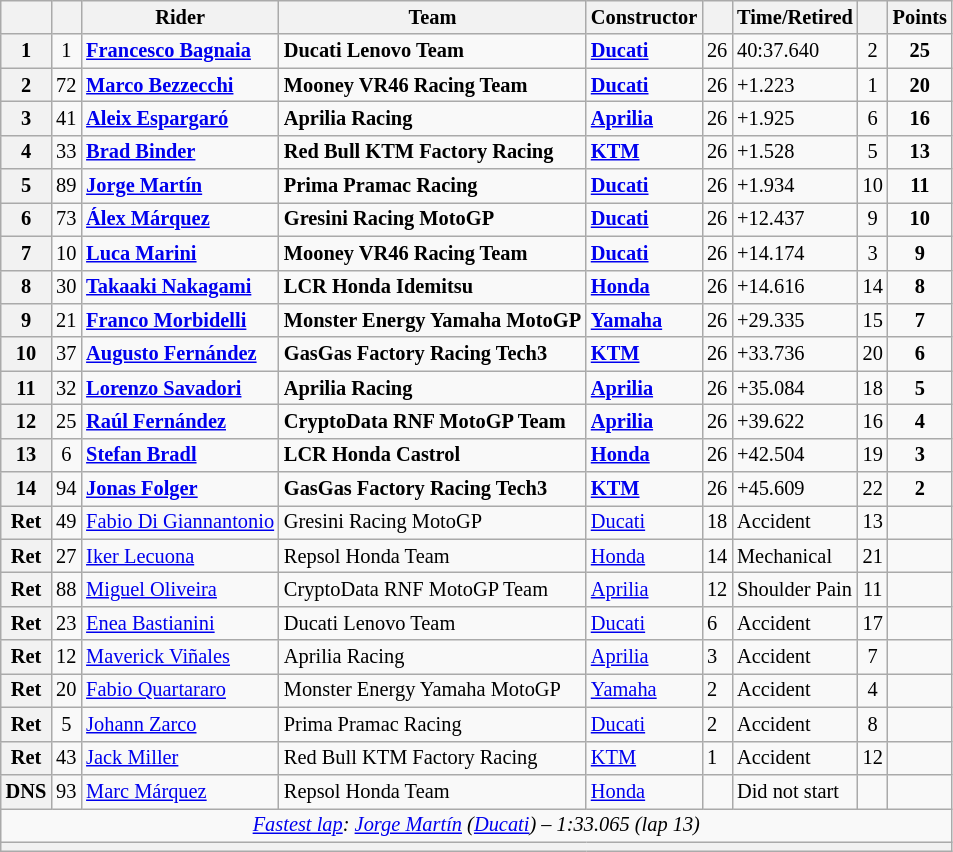<table class="wikitable sortable" style="font-size: 85%;">
<tr>
<th scope="col"></th>
<th scope="col"></th>
<th scope="col">Rider</th>
<th scope="col">Team</th>
<th scope="col">Constructor</th>
<th scope="col" class="unsortable"></th>
<th scope="col" class="unsortable">Time/Retired</th>
<th scope="col"></th>
<th scope="col">Points</th>
</tr>
<tr>
<th scope="row">1</th>
<td align="center">1</td>
<td data-sort-value="bag"> <strong><a href='#'>Francesco Bagnaia</a></strong></td>
<td><strong>Ducati Lenovo Team</strong></td>
<td><strong><a href='#'>Ducati</a></strong></td>
<td>26</td>
<td>40:37.640</td>
<td align="center">2</td>
<td align="center"><strong>25</strong></td>
</tr>
<tr>
<th scope="row">2</th>
<td align="center">72</td>
<td data-sort-value="bez"> <strong><a href='#'>Marco Bezzecchi</a></strong></td>
<td><strong>Mooney VR46 Racing Team</strong></td>
<td><strong><a href='#'>Ducati</a></strong></td>
<td>26</td>
<td>+1.223</td>
<td align="center">1</td>
<td align="center"><strong>20</strong></td>
</tr>
<tr>
<th scope="row">3</th>
<td align="center">41</td>
<td data-sort-value="espa"> <strong><a href='#'>Aleix Espargaró</a></strong></td>
<td><strong>Aprilia Racing</strong></td>
<td><strong><a href='#'>Aprilia</a></strong></td>
<td>26</td>
<td>+1.925</td>
<td align="center">6</td>
<td align="center"><strong>16</strong></td>
</tr>
<tr>
<th scope="row">4</th>
<td align="center">33</td>
<td data-sort-value="bin"> <strong><a href='#'>Brad Binder</a></strong></td>
<td><strong>Red Bull KTM Factory Racing</strong></td>
<td><strong><a href='#'>KTM</a></strong></td>
<td>26</td>
<td>+1.528</td>
<td align="center">5</td>
<td align="center"><strong>13</strong></td>
</tr>
<tr>
<th scope="row">5</th>
<td align="center">89</td>
<td data-sort-value="mart"> <strong><a href='#'>Jorge Martín</a></strong></td>
<td><strong>Prima Pramac Racing</strong></td>
<td><strong><a href='#'>Ducati</a></strong></td>
<td>26</td>
<td>+1.934</td>
<td align="center">10</td>
<td align="center"><strong>11</strong></td>
</tr>
<tr>
<th scope="row">6</th>
<td align="center">73</td>
<td data-sort-value="marqa"> <strong><a href='#'>Álex Márquez</a></strong></td>
<td><strong>Gresini Racing MotoGP</strong></td>
<td><strong><a href='#'>Ducati</a></strong></td>
<td>26</td>
<td>+12.437</td>
<td align="center">9</td>
<td align="center"><strong>10</strong></td>
</tr>
<tr>
<th scope="row">7</th>
<td align="center">10</td>
<td data-sort-value="mari"> <strong><a href='#'>Luca Marini</a></strong></td>
<td><strong>Mooney VR46 Racing Team</strong></td>
<td><strong><a href='#'>Ducati</a></strong></td>
<td>26</td>
<td>+14.174</td>
<td align="center">3</td>
<td align="center"><strong>9</strong></td>
</tr>
<tr>
<th scope="row">8</th>
<td align="center">30</td>
<td data-sort-value="nak"> <strong><a href='#'>Takaaki Nakagami</a></strong></td>
<td><strong>LCR Honda Idemitsu</strong></td>
<td><strong><a href='#'>Honda</a></strong></td>
<td>26</td>
<td>+14.616</td>
<td align="center">14</td>
<td align="center"><strong>8</strong></td>
</tr>
<tr>
<th scope="row">9</th>
<td align="center">21</td>
<td data-sort-value="mor"> <strong><a href='#'>Franco Morbidelli</a></strong></td>
<td><strong>Monster Energy Yamaha MotoGP</strong></td>
<td><strong><a href='#'>Yamaha</a></strong></td>
<td>26</td>
<td>+29.335</td>
<td align="center">15</td>
<td align="center"><strong>7</strong></td>
</tr>
<tr>
<th scope="row">10</th>
<td align="center">37</td>
<td data-sort-value="fera"> <strong><a href='#'>Augusto Fernández</a></strong></td>
<td><strong>GasGas Factory Racing Tech3</strong></td>
<td><strong><a href='#'>KTM</a></strong></td>
<td>26</td>
<td>+33.736</td>
<td align="center">20</td>
<td align="center"><strong>6</strong></td>
</tr>
<tr>
<th scope="row">11</th>
<td align="center">32</td>
<td data-sort-value="sav"> <strong><a href='#'>Lorenzo Savadori</a></strong></td>
<td><strong>Aprilia Racing</strong></td>
<td><strong><a href='#'>Aprilia</a></strong></td>
<td>26</td>
<td>+35.084</td>
<td align="center">18</td>
<td align="center"><strong>5</strong></td>
</tr>
<tr>
<th scope="row">12</th>
<td align="center">25</td>
<td data-sort-value="ferr"> <strong><a href='#'>Raúl Fernández</a></strong></td>
<td><strong>CryptoData RNF MotoGP Team</strong></td>
<td><strong><a href='#'>Aprilia</a></strong></td>
<td>26</td>
<td>+39.622</td>
<td align="center">16</td>
<td align="center"><strong>4</strong></td>
</tr>
<tr>
<th scope="row">13</th>
<td align="center">6</td>
<td data-sort-value="bra"> <strong><a href='#'>Stefan Bradl</a></strong></td>
<td><strong>LCR Honda Castrol</strong></td>
<td><strong><a href='#'>Honda</a></strong></td>
<td>26</td>
<td>+42.504</td>
<td align="center">19</td>
<td align="center"><strong>3</strong></td>
</tr>
<tr>
<th scope="row">14</th>
<td align="center">94</td>
<td data-sort-value="fol"> <strong><a href='#'>Jonas Folger</a></strong></td>
<td><strong>GasGas Factory Racing Tech3</strong></td>
<td><strong><a href='#'>KTM</a></strong></td>
<td>26</td>
<td>+45.609</td>
<td align="center">22</td>
<td align="center"><strong>2</strong></td>
</tr>
<tr>
<th scope="row">Ret</th>
<td align="center">49</td>
<td data-sort-value="dig"> <a href='#'>Fabio Di Giannantonio</a></td>
<td>Gresini Racing MotoGP</td>
<td><a href='#'>Ducati</a></td>
<td>18</td>
<td>Accident</td>
<td align="center">13</td>
<td></td>
</tr>
<tr>
<th scope="row">Ret</th>
<td align="center">27</td>
<td> <a href='#'>Iker Lecuona</a></td>
<td>Repsol Honda Team</td>
<td><a href='#'>Honda</a></td>
<td>14</td>
<td>Mechanical</td>
<td align="center">21</td>
<td></td>
</tr>
<tr>
<th scope="row">Ret</th>
<td align="center">88</td>
<td data-sort-value="oli"> <a href='#'>Miguel Oliveira</a></td>
<td>CryptoData RNF MotoGP Team</td>
<td><a href='#'>Aprilia</a></td>
<td>12</td>
<td>Shoulder Pain</td>
<td align="center">11</td>
<td></td>
</tr>
<tr>
<th scope="row">Ret</th>
<td align="center">23</td>
<td data-sort-value="bas"> <a href='#'>Enea Bastianini</a></td>
<td>Ducati Lenovo Team</td>
<td><a href='#'>Ducati</a></td>
<td>6</td>
<td>Accident</td>
<td align="center">17</td>
<td align="center"></td>
</tr>
<tr>
<th scope="row">Ret</th>
<td align="center">12</td>
<td data-sort-value="vin"> <a href='#'>Maverick Viñales</a></td>
<td>Aprilia Racing</td>
<td><a href='#'>Aprilia</a></td>
<td>3</td>
<td>Accident</td>
<td align="center">7</td>
<td align="center"></td>
</tr>
<tr>
<th scope="row">Ret</th>
<td align="center">20</td>
<td data-sort-value="qua"> <a href='#'>Fabio Quartararo</a></td>
<td>Monster Energy Yamaha MotoGP</td>
<td><a href='#'>Yamaha</a></td>
<td>2</td>
<td>Accident</td>
<td align="center">4</td>
<td align="center"></td>
</tr>
<tr>
<th scope="row">Ret</th>
<td align="center">5</td>
<td data-sort-value="zar"> <a href='#'>Johann Zarco</a></td>
<td>Prima Pramac Racing</td>
<td><a href='#'>Ducati</a></td>
<td>2</td>
<td>Accident</td>
<td align="center">8</td>
<td></td>
</tr>
<tr>
<th scope="row">Ret</th>
<td align="center">43</td>
<td data-sort-value="mil"> <a href='#'>Jack Miller</a></td>
<td>Red Bull KTM Factory Racing</td>
<td><a href='#'>KTM</a></td>
<td>1</td>
<td>Accident</td>
<td align="center">12</td>
<td></td>
</tr>
<tr>
<th scope="row">DNS</th>
<td align="center">93</td>
<td data-sort-value="marqm"> <a href='#'>Marc Márquez</a></td>
<td>Repsol Honda Team</td>
<td><a href='#'>Honda</a></td>
<td></td>
<td>Did not start</td>
<td align="center"></td>
<td></td>
</tr>
<tr class="sortbottom">
<td colspan="9" style="text-align:center"><em><a href='#'>Fastest lap</a>:  <a href='#'>Jorge Martín</a> (<a href='#'>Ducati</a>) – 1:33.065 (lap 13)</em></td>
</tr>
<tr class="sortbottom">
<th colspan=9></th>
</tr>
</table>
